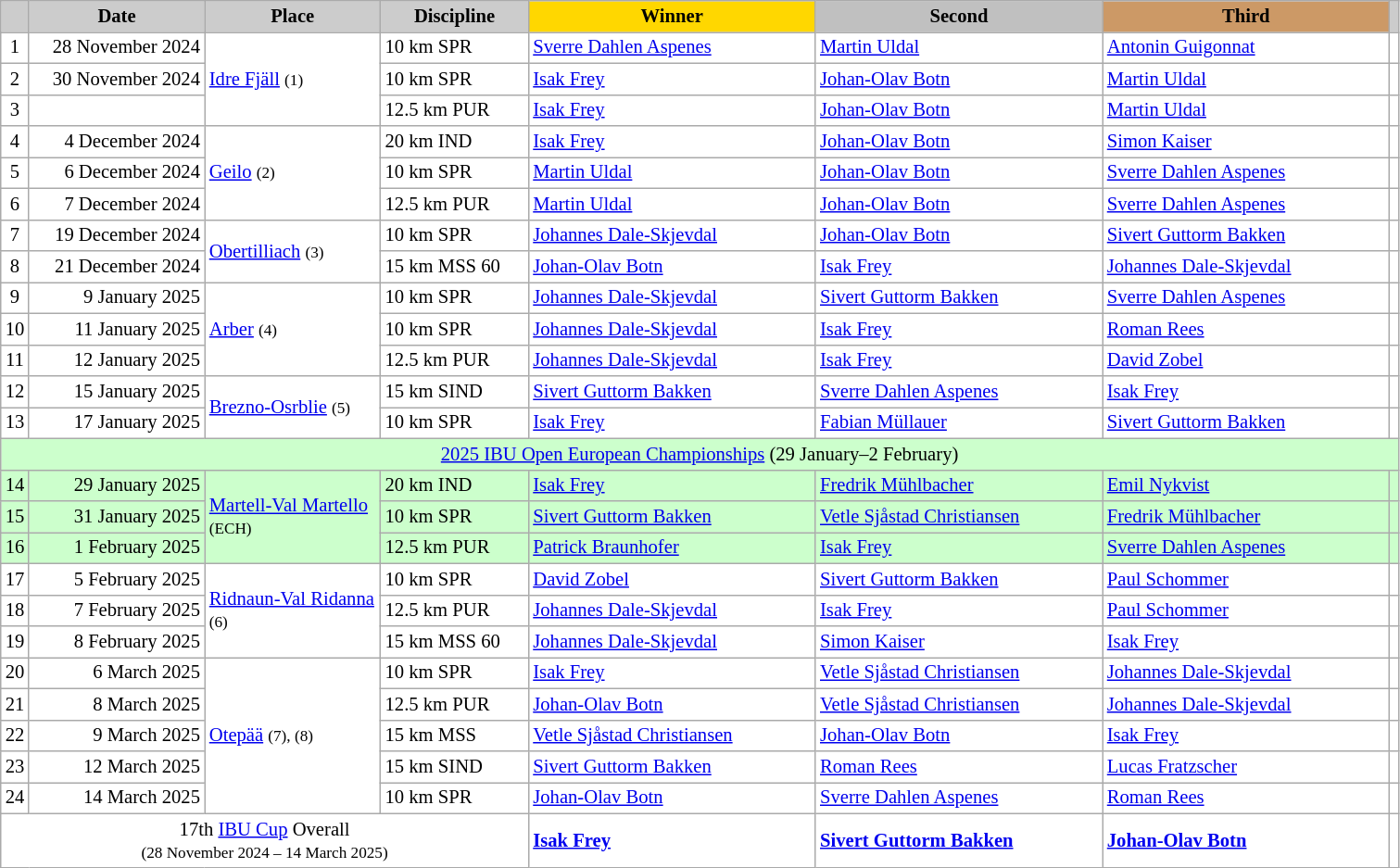<table class="wikitable plainrowheaders" style="background:#fff; font-size:86%; line-height:16px; border:grey solid 1px; border-collapse:collapse;">
<tr>
<th scope="col" style="background:#ccc; width=20 px;"></th>
<th scope="col" style="background:#ccc; width:120px;">Date</th>
<th scope="col" style="background:#ccc; width:120px;">Place <br> </th>
<th scope="col" style="background:#ccc; width:100px;">Discipline</th>
<th scope="col" style="background:gold; width:200px;">Winner</th>
<th scope="col" style="background:silver; width:200px;">Second</th>
<th scope="col" style="background:#c96; width:200px;">Third</th>
<th scope="col" style="background:#ccc; width=20 px;"></th>
</tr>
<tr>
<td align="center">1</td>
<td align="right">28 November 2024</td>
<td rowspan=3> <a href='#'>Idre Fjäll</a> <small>(1)</small></td>
<td>10 km SPR</td>
<td> <a href='#'>Sverre Dahlen Aspenes</a></td>
<td> <a href='#'>Martin Uldal</a></td>
<td> <a href='#'>Antonin Guigonnat</a></td>
<td></td>
</tr>
<tr>
<td align="center">2</td>
<td align="right">30 November 2024</td>
<td>10 km SPR</td>
<td> <a href='#'>Isak Frey</a></td>
<td> <a href='#'>Johan-Olav Botn</a></td>
<td> <a href='#'>Martin Uldal</a></td>
<td></td>
</tr>
<tr>
<td align="center">3</td>
<td align="right"></td>
<td>12.5 km PUR</td>
<td> <a href='#'>Isak Frey</a></td>
<td> <a href='#'>Johan-Olav Botn</a></td>
<td> <a href='#'>Martin Uldal</a></td>
<td></td>
</tr>
<tr>
<td align="center">4</td>
<td align="right">4 December 2024</td>
<td rowspan=3> <a href='#'>Geilo</a> <small>(2)</small></td>
<td>20 km IND</td>
<td> <a href='#'>Isak Frey</a></td>
<td> <a href='#'>Johan-Olav Botn</a></td>
<td> <a href='#'>Simon Kaiser</a></td>
<td></td>
</tr>
<tr>
<td align="center">5</td>
<td align="right">6 December 2024</td>
<td>10 km SPR</td>
<td> <a href='#'>Martin Uldal</a></td>
<td> <a href='#'>Johan-Olav Botn</a></td>
<td> <a href='#'>Sverre Dahlen Aspenes</a></td>
<td></td>
</tr>
<tr>
<td align="center">6</td>
<td align="right">7 December 2024</td>
<td>12.5 km PUR</td>
<td> <a href='#'>Martin Uldal</a></td>
<td> <a href='#'>Johan-Olav Botn</a></td>
<td> <a href='#'>Sverre Dahlen Aspenes</a></td>
<td></td>
</tr>
<tr>
<td align="center">7</td>
<td align="right">19 December 2024</td>
<td rowspan=2> <a href='#'>Obertilliach</a> <small>(3)</small></td>
<td>10 km SPR</td>
<td> <a href='#'>Johannes Dale-Skjevdal</a></td>
<td> <a href='#'>Johan-Olav Botn</a></td>
<td> <a href='#'>Sivert Guttorm Bakken</a></td>
<td></td>
</tr>
<tr>
<td align="center">8</td>
<td align="right">21 December 2024</td>
<td>15 km MSS 60</td>
<td> <a href='#'>Johan-Olav Botn</a></td>
<td> <a href='#'>Isak Frey</a></td>
<td> <a href='#'>Johannes Dale-Skjevdal</a></td>
<td></td>
</tr>
<tr>
<td align="center">9</td>
<td align="right">9 January 2025</td>
<td rowspan=3> <a href='#'>Arber</a> <small>(4)</small></td>
<td>10 km SPR</td>
<td> <a href='#'>Johannes Dale-Skjevdal</a></td>
<td> <a href='#'>Sivert Guttorm Bakken</a></td>
<td> <a href='#'>Sverre Dahlen Aspenes</a></td>
<td></td>
</tr>
<tr>
<td align="center">10</td>
<td align="right">11 January 2025</td>
<td>10 km SPR</td>
<td> <a href='#'>Johannes Dale-Skjevdal</a></td>
<td> <a href='#'>Isak Frey</a></td>
<td> <a href='#'>Roman Rees</a></td>
<td></td>
</tr>
<tr>
<td align="center">11</td>
<td align="right">12 January 2025</td>
<td>12.5 km PUR</td>
<td> <a href='#'>Johannes Dale-Skjevdal</a></td>
<td> <a href='#'>Isak Frey</a></td>
<td> <a href='#'>David Zobel</a></td>
<td></td>
</tr>
<tr>
<td align="center">12</td>
<td align="right">15 January 2025</td>
<td rowspan=2> <a href='#'>Brezno-Osrblie</a> <small>(5)</small></td>
<td>15 km SIND</td>
<td> <a href='#'>Sivert Guttorm Bakken</a></td>
<td> <a href='#'>Sverre Dahlen Aspenes</a></td>
<td> <a href='#'>Isak Frey</a></td>
<td></td>
</tr>
<tr>
<td align="center">13</td>
<td align="right">17 January 2025</td>
<td>10 km SPR</td>
<td> <a href='#'>Isak Frey</a></td>
<td> <a href='#'>Fabian Müllauer</a></td>
<td> <a href='#'>Sivert Guttorm Bakken</a></td>
<td></td>
</tr>
<tr style="background:#CCFFCC">
<td align=center colspan=8><a href='#'>2025 IBU Open European Championships</a> (29 January–2 February)</td>
</tr>
<tr style="background:#CCFFCC">
<td align="center">14</td>
<td align="right">29 January 2025</td>
<td rowspan=3> <a href='#'>Martell-Val Martello</a> <small>(ECH)</small></td>
<td>20 km IND</td>
<td> <a href='#'>Isak Frey</a></td>
<td> <a href='#'>Fredrik Mühlbacher</a></td>
<td> <a href='#'>Emil Nykvist</a></td>
<td></td>
</tr>
<tr style="background:#CCFFCC">
<td align="center">15</td>
<td align="right">31 January 2025</td>
<td>10 km SPR</td>
<td> <a href='#'>Sivert Guttorm Bakken</a></td>
<td> <a href='#'>Vetle Sjåstad Christiansen</a></td>
<td> <a href='#'>Fredrik Mühlbacher</a></td>
<td></td>
</tr>
<tr style="background:#CCFFCC">
<td align="center">16</td>
<td align="right">1 February 2025</td>
<td>12.5 km PUR</td>
<td> <a href='#'>Patrick Braunhofer</a></td>
<td> <a href='#'>Isak Frey</a></td>
<td> <a href='#'>Sverre Dahlen Aspenes</a></td>
<td></td>
</tr>
<tr>
<td align="center">17</td>
<td align="right">5 February 2025</td>
<td rowspan=3> <a href='#'>Ridnaun-Val Ridanna</a> <small>(6)</small></td>
<td>10 km SPR</td>
<td> <a href='#'>David Zobel</a></td>
<td> <a href='#'>Sivert Guttorm Bakken</a></td>
<td> <a href='#'>Paul Schommer</a></td>
<td></td>
</tr>
<tr>
<td align="center">18</td>
<td align="right">7 February 2025</td>
<td>12.5 km PUR</td>
<td> <a href='#'>Johannes Dale-Skjevdal</a></td>
<td> <a href='#'>Isak Frey</a></td>
<td> <a href='#'>Paul Schommer</a></td>
<td></td>
</tr>
<tr>
<td align="center">19</td>
<td align="right">8 February 2025</td>
<td>15 km MSS 60</td>
<td> <a href='#'>Johannes Dale-Skjevdal</a></td>
<td> <a href='#'>Simon Kaiser</a></td>
<td> <a href='#'>Isak Frey</a></td>
<td></td>
</tr>
<tr>
<td align="center">20</td>
<td align="right">6 March 2025</td>
<td rowspan=5> <a href='#'>Otepää</a> <small>(7), (8)</small></td>
<td>10 km SPR</td>
<td> <a href='#'>Isak Frey</a></td>
<td> <a href='#'>Vetle Sjåstad Christiansen</a></td>
<td> <a href='#'>Johannes Dale-Skjevdal</a></td>
<td></td>
</tr>
<tr>
<td align="center">21</td>
<td align="right">8 March 2025</td>
<td>12.5 km PUR</td>
<td> <a href='#'>Johan-Olav Botn</a></td>
<td> <a href='#'>Vetle Sjåstad Christiansen</a></td>
<td> <a href='#'>Johannes Dale-Skjevdal</a></td>
<td></td>
</tr>
<tr>
<td align="center">22</td>
<td align="right">9 March 2025</td>
<td>15 km MSS</td>
<td> <a href='#'>Vetle Sjåstad Christiansen</a></td>
<td> <a href='#'>Johan-Olav Botn</a></td>
<td> <a href='#'>Isak Frey</a></td>
<td></td>
</tr>
<tr>
<td align="center">23</td>
<td align="right">12 March 2025</td>
<td>15 km SIND</td>
<td> <a href='#'>Sivert Guttorm Bakken</a></td>
<td> <a href='#'>Roman Rees</a></td>
<td> <a href='#'>Lucas Fratzscher</a></td>
<td></td>
</tr>
<tr>
<td align="center">24</td>
<td align="right">14 March 2025</td>
<td>10 km SPR</td>
<td> <a href='#'>Johan-Olav Botn</a></td>
<td> <a href='#'>Sverre Dahlen Aspenes</a></td>
<td> <a href='#'>Roman Rees</a></td>
<td></td>
</tr>
<tr bgcolor="#FFFFFF">
<td colspan="4" align="center">17th <a href='#'>IBU Cup</a> Overall<br><small>(28 November 2024 – 14 March 2025)</small></td>
<td> <strong><a href='#'>Isak Frey</a></strong></td>
<td> <strong><a href='#'>Sivert Guttorm Bakken</a></strong></td>
<td> <strong><a href='#'>Johan-Olav Botn</a></strong></td>
<td></td>
</tr>
</table>
